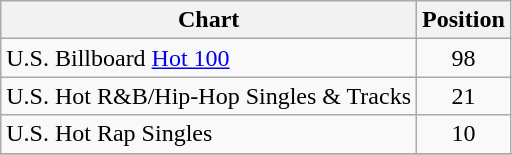<table class="wikitable">
<tr>
<th>Chart</th>
<th>Position</th>
</tr>
<tr>
<td>U.S. Billboard <a href='#'>Hot 100</a></td>
<td align="center">98</td>
</tr>
<tr>
<td>U.S. Hot R&B/Hip-Hop Singles & Tracks</td>
<td align="center">21</td>
</tr>
<tr>
<td>U.S. Hot Rap Singles</td>
<td align="center">10</td>
</tr>
<tr>
</tr>
</table>
